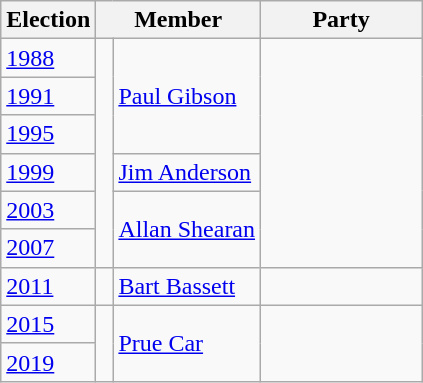<table class="wikitable">
<tr>
<th>Election</th>
<th colspan="2">Member</th>
<th style="width: 100px">Party</th>
</tr>
<tr>
<td><a href='#'>1988</a></td>
<td rowspan="6" > </td>
<td rowspan="3"><a href='#'>Paul Gibson</a></td>
<td rowspan="6"></td>
</tr>
<tr>
<td><a href='#'>1991</a></td>
</tr>
<tr>
<td><a href='#'>1995</a></td>
</tr>
<tr>
<td><a href='#'>1999</a></td>
<td><a href='#'>Jim Anderson</a></td>
</tr>
<tr>
<td><a href='#'>2003</a></td>
<td rowspan="2"><a href='#'>Allan Shearan</a></td>
</tr>
<tr>
<td><a href='#'>2007</a></td>
</tr>
<tr>
<td><a href='#'>2011</a></td>
<td> </td>
<td><a href='#'>Bart Bassett</a></td>
<td></td>
</tr>
<tr>
<td><a href='#'>2015</a></td>
<td rowspan="2" > </td>
<td rowspan="2"><a href='#'>Prue Car</a></td>
<td rowspan="2"></td>
</tr>
<tr>
<td><a href='#'>2019</a></td>
</tr>
</table>
